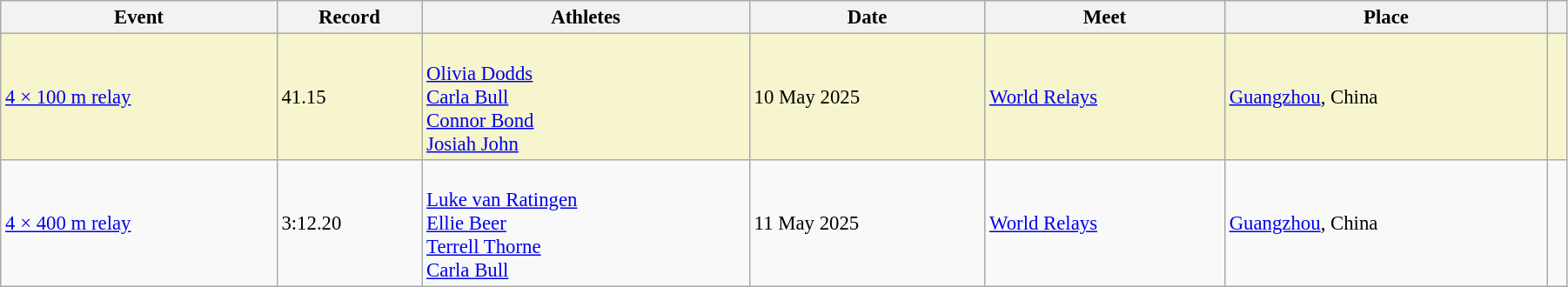<table class="wikitable" style="font-size: 95%; width: 95%;">
<tr>
<th>Event</th>
<th>Record</th>
<th>Athletes</th>
<th>Date</th>
<th>Meet</th>
<th>Place</th>
<th></th>
</tr>
<tr style="background:#f6F5CE;">
<td><a href='#'>4 × 100 m relay</a></td>
<td>41.15</td>
<td><br><a href='#'>Olivia Dodds</a><br><a href='#'>Carla Bull</a><br><a href='#'>Connor Bond</a><br><a href='#'>Josiah John</a></td>
<td>10 May 2025</td>
<td><a href='#'>World Relays</a></td>
<td><a href='#'>Guangzhou</a>, China</td>
<td></td>
</tr>
<tr>
<td><a href='#'>4 × 400 m relay</a></td>
<td>3:12.20</td>
<td><br><a href='#'>Luke van Ratingen</a><br><a href='#'>Ellie Beer</a><br><a href='#'>Terrell Thorne</a><br><a href='#'>Carla Bull</a></td>
<td>11 May 2025</td>
<td><a href='#'>World Relays</a></td>
<td><a href='#'>Guangzhou</a>, China</td>
<td></td>
</tr>
</table>
